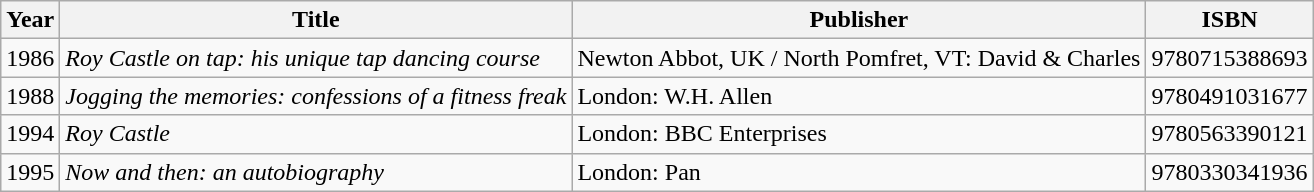<table class="wikitable">
<tr>
<th>Year</th>
<th>Title</th>
<th>Publisher</th>
<th>ISBN</th>
</tr>
<tr>
<td>1986</td>
<td><em>Roy Castle on tap: his unique tap dancing course</em></td>
<td>Newton Abbot, UK / North Pomfret, VT: David & Charles</td>
<td>9780715388693</td>
</tr>
<tr>
<td>1988</td>
<td><em>Jogging the memories: confessions of a fitness freak</em></td>
<td>London: W.H. Allen</td>
<td>9780491031677</td>
</tr>
<tr>
<td>1994</td>
<td><em>Roy Castle</em></td>
<td>London: BBC Enterprises</td>
<td>9780563390121</td>
</tr>
<tr>
<td>1995</td>
<td><em>Now and then: an autobiography</em></td>
<td>London: Pan</td>
<td>9780330341936</td>
</tr>
</table>
